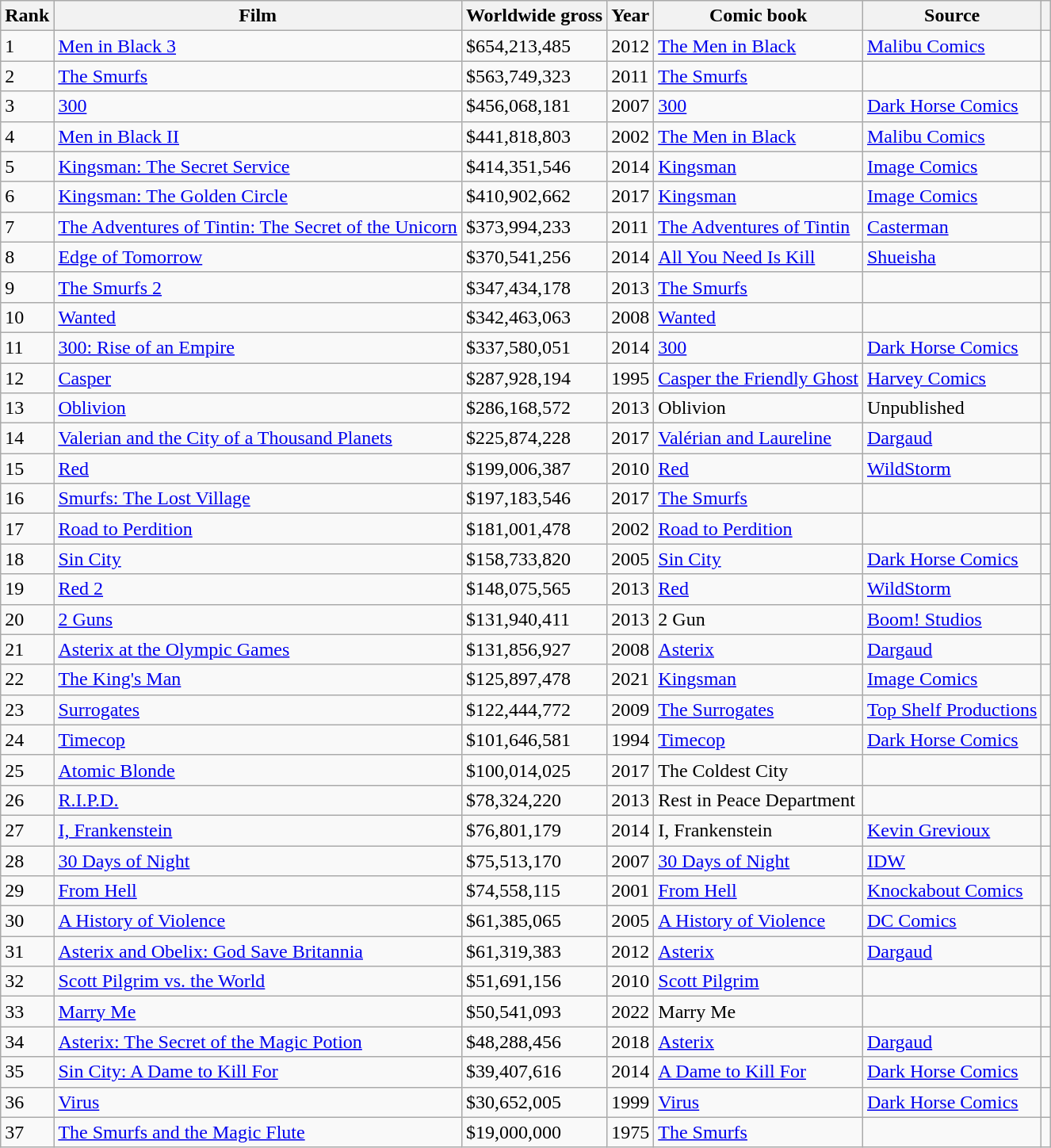<table class="wikitable nowrap sortable mw-datatable" id="Gross">
<tr>
<th>Rank</th>
<th>Film</th>
<th>Worldwide gross</th>
<th>Year</th>
<th>Comic book</th>
<th>Source</th>
<th class=unsortable></th>
</tr>
<tr>
<td>1</td>
<td><a href='#'>Men in Black 3</a></td>
<td>$654,213,485</td>
<td>2012</td>
<td><a href='#'>The Men in Black</a></td>
<td><a href='#'>Malibu Comics</a></td>
<td></td>
</tr>
<tr>
<td>2</td>
<td><a href='#'>The Smurfs</a></td>
<td>$563,749,323</td>
<td>2011</td>
<td><a href='#'>The Smurfs</a></td>
<td></td>
<td></td>
</tr>
<tr>
<td>3</td>
<td><a href='#'>300</a></td>
<td>$456,068,181</td>
<td>2007</td>
<td><a href='#'>300</a></td>
<td><a href='#'>Dark Horse Comics</a></td>
<td></td>
</tr>
<tr>
<td>4</td>
<td><a href='#'>Men in Black II</a></td>
<td>$441,818,803</td>
<td>2002</td>
<td><a href='#'>The Men in Black</a></td>
<td><a href='#'>Malibu Comics</a></td>
<td></td>
</tr>
<tr>
<td>5</td>
<td><a href='#'>Kingsman: The Secret Service</a></td>
<td>$414,351,546</td>
<td>2014</td>
<td><a href='#'>Kingsman</a></td>
<td><a href='#'>Image Comics</a></td>
<td></td>
</tr>
<tr>
<td>6</td>
<td><a href='#'>Kingsman: The Golden Circle</a></td>
<td>$410,902,662</td>
<td>2017</td>
<td><a href='#'>Kingsman</a></td>
<td><a href='#'>Image Comics</a></td>
<td></td>
</tr>
<tr>
<td>7</td>
<td><a href='#'>The Adventures of Tintin: The Secret of the Unicorn</a></td>
<td>$373,994,233</td>
<td>2011</td>
<td><a href='#'>The Adventures of Tintin</a></td>
<td><a href='#'>Casterman</a></td>
<td></td>
</tr>
<tr>
<td>8</td>
<td><a href='#'>Edge of Tomorrow</a></td>
<td>$370,541,256</td>
<td>2014</td>
<td><a href='#'>All You Need Is Kill</a></td>
<td><a href='#'>Shueisha</a></td>
<td></td>
</tr>
<tr>
<td>9</td>
<td><a href='#'>The Smurfs 2</a></td>
<td>$347,434,178</td>
<td>2013</td>
<td><a href='#'>The Smurfs</a></td>
<td></td>
<td></td>
</tr>
<tr>
<td>10</td>
<td><a href='#'>Wanted</a></td>
<td>$342,463,063</td>
<td>2008</td>
<td><a href='#'>Wanted</a></td>
<td></td>
<td></td>
</tr>
<tr>
<td>11</td>
<td><a href='#'>300: Rise of an Empire</a></td>
<td>$337,580,051</td>
<td>2014</td>
<td><a href='#'>300</a></td>
<td><a href='#'>Dark Horse Comics</a></td>
<td></td>
</tr>
<tr>
<td>12</td>
<td><a href='#'>Casper</a></td>
<td>$287,928,194</td>
<td>1995</td>
<td><a href='#'>Casper the Friendly Ghost</a></td>
<td><a href='#'>Harvey Comics</a></td>
<td></td>
</tr>
<tr>
<td>13</td>
<td><a href='#'>Oblivion</a></td>
<td>$286,168,572</td>
<td>2013</td>
<td>Oblivion</td>
<td>Unpublished</td>
<td></td>
</tr>
<tr>
<td>14</td>
<td><a href='#'>Valerian and the City of a Thousand Planets</a></td>
<td>$225,874,228</td>
<td>2017</td>
<td><a href='#'>Valérian and Laureline</a></td>
<td><a href='#'>Dargaud</a></td>
<td></td>
</tr>
<tr>
<td>15</td>
<td><a href='#'>Red</a></td>
<td>$199,006,387</td>
<td>2010</td>
<td><a href='#'>Red</a></td>
<td><a href='#'>WildStorm</a></td>
<td></td>
</tr>
<tr>
<td>16</td>
<td><a href='#'>Smurfs: The Lost Village</a></td>
<td>$197,183,546</td>
<td>2017</td>
<td><a href='#'>The Smurfs</a></td>
<td></td>
<td></td>
</tr>
<tr>
<td>17</td>
<td><a href='#'>Road to Perdition</a></td>
<td>$181,001,478</td>
<td>2002</td>
<td><a href='#'>Road to Perdition</a></td>
<td></td>
<td></td>
</tr>
<tr>
<td>18</td>
<td><a href='#'>Sin City</a></td>
<td>$158,733,820</td>
<td>2005</td>
<td><a href='#'>Sin City</a></td>
<td><a href='#'>Dark Horse Comics</a></td>
<td></td>
</tr>
<tr>
<td>19</td>
<td><a href='#'>Red 2</a></td>
<td>$148,075,565</td>
<td>2013</td>
<td><a href='#'>Red</a></td>
<td><a href='#'>WildStorm</a></td>
<td></td>
</tr>
<tr>
<td>20</td>
<td><a href='#'>2 Guns</a></td>
<td>$131,940,411</td>
<td>2013</td>
<td>2 Gun</td>
<td><a href='#'>Boom! Studios</a></td>
<td></td>
</tr>
<tr>
<td>21</td>
<td><a href='#'>Asterix at the Olympic Games</a></td>
<td>$131,856,927</td>
<td>2008</td>
<td><a href='#'>Asterix</a></td>
<td><a href='#'>Dargaud</a></td>
<td></td>
</tr>
<tr>
<td>22</td>
<td><a href='#'>The King's Man</a></td>
<td>$125,897,478</td>
<td>2021</td>
<td><a href='#'>Kingsman</a></td>
<td><a href='#'>Image Comics</a></td>
<td></td>
</tr>
<tr>
<td>23</td>
<td><a href='#'>Surrogates</a></td>
<td>$122,444,772</td>
<td>2009</td>
<td><a href='#'>The Surrogates</a></td>
<td><a href='#'>Top Shelf Productions</a></td>
<td></td>
</tr>
<tr>
<td>24</td>
<td><a href='#'>Timecop</a></td>
<td>$101,646,581</td>
<td>1994</td>
<td><a href='#'>Timecop</a></td>
<td><a href='#'>Dark Horse Comics</a></td>
<td></td>
</tr>
<tr>
<td>25</td>
<td><a href='#'>Atomic Blonde</a></td>
<td>$100,014,025</td>
<td>2017</td>
<td>The Coldest City</td>
<td></td>
<td></td>
</tr>
<tr>
<td>26</td>
<td><a href='#'>R.I.P.D.</a></td>
<td>$78,324,220</td>
<td>2013</td>
<td>Rest in Peace Department</td>
<td></td>
<td></td>
</tr>
<tr>
<td>27</td>
<td><a href='#'>I, Frankenstein</a></td>
<td>$76,801,179</td>
<td>2014</td>
<td>I, Frankenstein</td>
<td><a href='#'>Kevin Grevioux</a></td>
<td></td>
</tr>
<tr>
<td>28</td>
<td><a href='#'>30 Days of Night</a></td>
<td>$75,513,170</td>
<td>2007</td>
<td><a href='#'>30 Days of Night</a></td>
<td><a href='#'>IDW</a></td>
<td></td>
</tr>
<tr>
<td>29</td>
<td><a href='#'>From Hell</a></td>
<td>$74,558,115</td>
<td>2001</td>
<td><a href='#'>From Hell</a></td>
<td><a href='#'>Knockabout Comics</a></td>
<td></td>
</tr>
<tr>
<td>30</td>
<td><a href='#'>A History of Violence</a></td>
<td>$61,385,065</td>
<td>2005</td>
<td><a href='#'>A History of Violence</a></td>
<td><a href='#'>DC Comics</a></td>
<td></td>
</tr>
<tr>
<td>31</td>
<td><a href='#'>Asterix and Obelix: God Save Britannia</a></td>
<td>$61,319,383</td>
<td>2012</td>
<td><a href='#'>Asterix</a></td>
<td><a href='#'>Dargaud</a></td>
<td></td>
</tr>
<tr>
<td>32</td>
<td><a href='#'>Scott Pilgrim vs. the World</a></td>
<td>$51,691,156</td>
<td>2010</td>
<td><a href='#'>Scott Pilgrim</a></td>
<td></td>
<td></td>
</tr>
<tr>
<td>33</td>
<td><a href='#'>Marry Me</a></td>
<td>$50,541,093</td>
<td>2022</td>
<td>Marry Me</td>
<td></td>
<td></td>
</tr>
<tr>
<td>34</td>
<td><a href='#'>Asterix: The Secret of the Magic Potion</a></td>
<td>$48,288,456</td>
<td>2018</td>
<td><a href='#'>Asterix</a></td>
<td><a href='#'>Dargaud</a></td>
<td></td>
</tr>
<tr>
<td>35</td>
<td><a href='#'>Sin City: A Dame to Kill For</a></td>
<td>$39,407,616</td>
<td>2014</td>
<td><a href='#'>A Dame to Kill For</a></td>
<td><a href='#'>Dark Horse Comics</a></td>
<td></td>
</tr>
<tr>
<td>36</td>
<td><a href='#'>Virus</a></td>
<td>$30,652,005</td>
<td>1999</td>
<td><a href='#'>Virus</a></td>
<td><a href='#'>Dark Horse Comics</a></td>
<td></td>
</tr>
<tr>
<td>37</td>
<td><a href='#'>The Smurfs and the Magic Flute</a></td>
<td>$19,000,000</td>
<td>1975</td>
<td><a href='#'>The Smurfs</a></td>
<td></td>
<td></td>
</tr>
</table>
